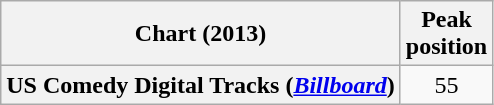<table class="wikitable sortable plainrowheaders" style="text-align:center;">
<tr>
<th scope="col">Chart (2013)</th>
<th scope="col">Peak<br>position</th>
</tr>
<tr>
<th scope="row">US Comedy Digital Tracks (<em><a href='#'>Billboard</a></em>)</th>
<td>55</td>
</tr>
</table>
